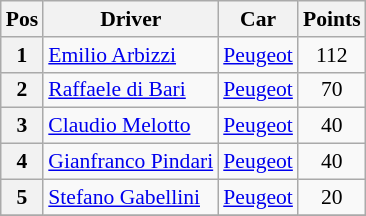<table class="wikitable" style="font-size: 90%">
<tr>
<th>Pos</th>
<th>Driver</th>
<th>Car</th>
<th>Points</th>
</tr>
<tr>
<th>1</th>
<td> <a href='#'>Emilio Arbizzi</a></td>
<td><a href='#'>Peugeot</a></td>
<td align="center">112</td>
</tr>
<tr>
<th>2</th>
<td> <a href='#'>Raffaele di Bari</a></td>
<td><a href='#'>Peugeot</a></td>
<td align="center">70</td>
</tr>
<tr>
<th>3</th>
<td> <a href='#'>Claudio Melotto</a></td>
<td><a href='#'>Peugeot</a></td>
<td align="center">40</td>
</tr>
<tr>
<th>4</th>
<td> <a href='#'>Gianfranco Pindari</a></td>
<td><a href='#'>Peugeot</a></td>
<td align="center">40</td>
</tr>
<tr>
<th>5</th>
<td> <a href='#'>Stefano Gabellini</a></td>
<td><a href='#'>Peugeot</a></td>
<td align="center">20</td>
</tr>
<tr>
</tr>
</table>
